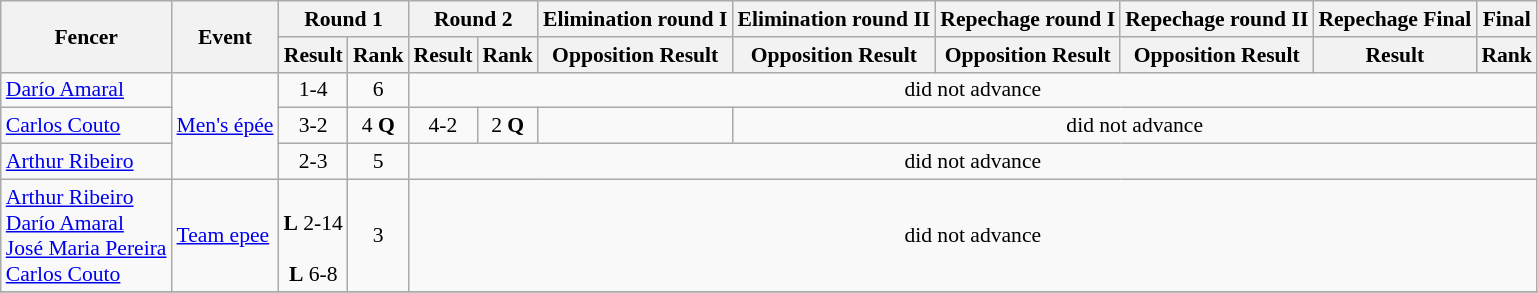<table class=wikitable style="font-size:90%">
<tr>
<th rowspan=2>Fencer</th>
<th rowspan=2>Event</th>
<th colspan=2>Round 1</th>
<th colspan=2>Round 2</th>
<th colspan=1>Elimination round I</th>
<th colspan=1>Elimination round II</th>
<th colspan=1>Repechage round I</th>
<th colspan=1>Repechage round II</th>
<th colspan=1>Repechage Final</th>
<th colspan=2>Final</th>
</tr>
<tr>
<th>Result</th>
<th>Rank</th>
<th>Result</th>
<th>Rank</th>
<th>Opposition Result</th>
<th>Opposition Result</th>
<th>Opposition Result</th>
<th>Opposition Result</th>
<th>Result</th>
<th>Rank</th>
</tr>
<tr>
<td><a href='#'>Darío Amaral</a></td>
<td align=center rowspan=3><a href='#'>Men's épée</a></td>
<td align=center>1-4</td>
<td align=center>6</td>
<td align=center colspan=8>did not advance</td>
</tr>
<tr>
<td><a href='#'>Carlos Couto</a></td>
<td align=center>3-2</td>
<td align=center>4 <strong>Q</strong></td>
<td align=center>4-2</td>
<td align=center>2 <strong>Q</strong></td>
<td align=center></td>
<td align=center colspan=5>did not advance</td>
</tr>
<tr>
<td><a href='#'>Arthur Ribeiro</a></td>
<td align=center>2-3</td>
<td align=center>5</td>
<td align=center colspan=8>did not advance</td>
</tr>
<tr>
<td><a href='#'>Arthur Ribeiro</a><br> <a href='#'>Darío Amaral</a><br> <a href='#'>José Maria Pereira</a><br><a href='#'>Carlos Couto</a></td>
<td><a href='#'>Team epee</a></td>
<td align=center><br> <strong>L</strong> 2-14<br><br> <strong>L</strong> 6-8</td>
<td align=center>3</td>
<td align=center colspan=8>did not advance</td>
</tr>
<tr>
</tr>
</table>
